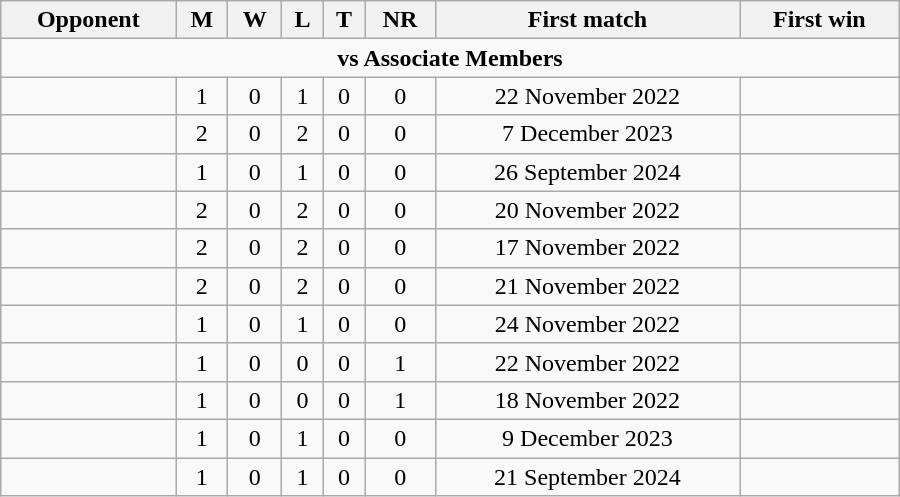<table class="wikitable" style="text-align: center; width: 600px;">
<tr>
<th>Opponent</th>
<th>M</th>
<th>W</th>
<th>L</th>
<th>T</th>
<th>NR</th>
<th>First match</th>
<th>First win</th>
</tr>
<tr>
<td colspan="8" style="text-align:center;"><strong>vs Associate Members</strong></td>
</tr>
<tr>
<td align=left></td>
<td>1</td>
<td>0</td>
<td>1</td>
<td>0</td>
<td>0</td>
<td>22 November 2022</td>
<td></td>
</tr>
<tr>
<td align=left></td>
<td>2</td>
<td>0</td>
<td>2</td>
<td>0</td>
<td>0</td>
<td>7 December 2023</td>
<td></td>
</tr>
<tr>
<td align=left></td>
<td>1</td>
<td>0</td>
<td>1</td>
<td>0</td>
<td>0</td>
<td>26 September 2024</td>
<td></td>
</tr>
<tr>
<td align=left></td>
<td>2</td>
<td>0</td>
<td>2</td>
<td>0</td>
<td>0</td>
<td>20 November 2022</td>
<td></td>
</tr>
<tr>
<td align=left></td>
<td>2</td>
<td>0</td>
<td>2</td>
<td>0</td>
<td>0</td>
<td>17 November 2022</td>
<td></td>
</tr>
<tr>
<td align=left></td>
<td>2</td>
<td>0</td>
<td>2</td>
<td>0</td>
<td>0</td>
<td>21 November 2022</td>
<td></td>
</tr>
<tr>
<td align=left></td>
<td>1</td>
<td>0</td>
<td>1</td>
<td>0</td>
<td>0</td>
<td>24 November 2022</td>
<td></td>
</tr>
<tr>
<td align=left></td>
<td>1</td>
<td>0</td>
<td>0</td>
<td>0</td>
<td>1</td>
<td>22 November 2022</td>
<td></td>
</tr>
<tr>
<td align=left></td>
<td>1</td>
<td>0</td>
<td>0</td>
<td>0</td>
<td>1</td>
<td>18 November 2022</td>
<td></td>
</tr>
<tr>
<td align=left></td>
<td>1</td>
<td>0</td>
<td>1</td>
<td>0</td>
<td>0</td>
<td>9 December 2023</td>
<td></td>
</tr>
<tr>
<td align=left></td>
<td>1</td>
<td>0</td>
<td>1</td>
<td>0</td>
<td>0</td>
<td>21 September 2024</td>
<td></td>
</tr>
</table>
